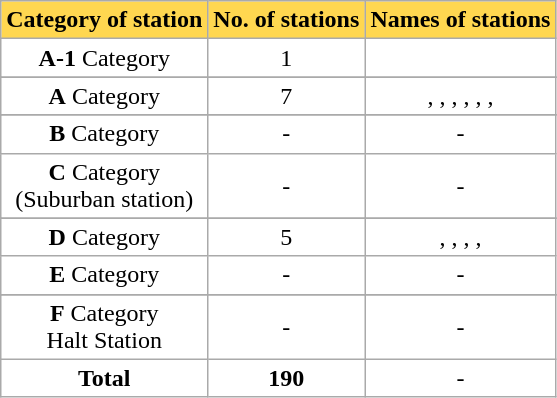<table class="wikitable sortable" style="background:#fff;">
<tr>
<th style="background:#ffd750;" !>Category of station</th>
<th style="background:#ffd750;" !>No. of stations</th>
<th style="background:#ffd750;" !>Names of stations</th>
</tr>
<tr>
<td style="text-align:center;"><strong>A-1</strong> Category</td>
<td style="text-align:center;">1</td>
<td style="text-align:center;"></td>
</tr>
<tr>
</tr>
<tr>
<td style="text-align:center;"><strong>A</strong> Category</td>
<td style="text-align:center;">7</td>
<td style="text-align:center;">, , , , , , </td>
</tr>
<tr>
</tr>
<tr>
<td style="text-align:center;"><strong>B</strong> Category</td>
<td style="text-align:center;">-</td>
<td style="text-align:center;">-</td>
</tr>
<tr>
<td style="text-align:center;"><strong>C</strong> Category<br>(Suburban station)</td>
<td style="text-align:center;">-</td>
<td style="text-align:center;">-</td>
</tr>
<tr>
</tr>
<tr>
<td style="text-align:center;"><strong>D</strong> Category</td>
<td style="text-align:center;">5</td>
<td style="text-align:center;">, , , , </td>
</tr>
<tr>
<td style="text-align:center;"><strong>E</strong> Category</td>
<td style="text-align:center;">-</td>
<td style="text-align:center;">-</td>
</tr>
<tr>
</tr>
<tr>
<td style="text-align:center;"><strong>F</strong> Category<br>Halt Station</td>
<td style="text-align:center;">-</td>
<td style="text-align:center;">-</td>
</tr>
<tr>
<td style="text-align:center;"><strong>Total</strong></td>
<td style="text-align:center;"><strong>190</strong></td>
<td style="text-align:center;">-</td>
</tr>
</table>
